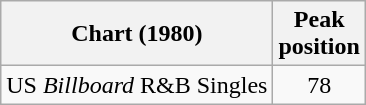<table class="wikitable">
<tr>
<th>Chart (1980)</th>
<th>Peak<br>position</th>
</tr>
<tr>
<td>US <em>Billboard</em> R&B Singles</td>
<td style="text-align:center;">78</td>
</tr>
</table>
